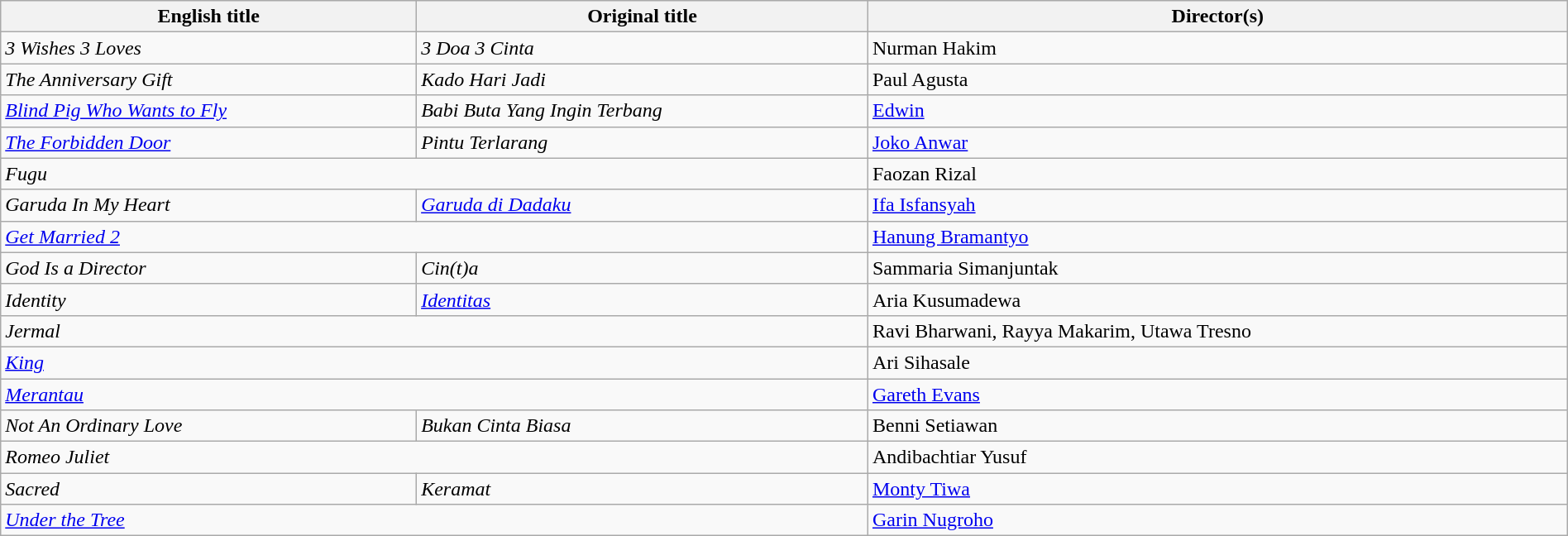<table class="sortable wikitable" style="width:100%; margin-bottom:4px">
<tr>
<th>English title</th>
<th>Original title</th>
<th>Director(s)</th>
</tr>
<tr>
<td><em>3 Wishes 3 Loves</em></td>
<td><em>3 Doa 3 Cinta</em></td>
<td>Nurman Hakim</td>
</tr>
<tr>
<td><em>The Anniversary Gift</em></td>
<td><em>Kado Hari Jadi</em></td>
<td>Paul Agusta</td>
</tr>
<tr>
<td><em><a href='#'>Blind Pig Who Wants to Fly</a></em></td>
<td><em>Babi Buta Yang Ingin Terbang</em></td>
<td><a href='#'>Edwin</a></td>
</tr>
<tr>
<td><em><a href='#'>The Forbidden Door</a></em></td>
<td><em>Pintu Terlarang</em></td>
<td><a href='#'>Joko Anwar</a></td>
</tr>
<tr>
<td colspan="2"><em>Fugu</em></td>
<td>Faozan Rizal</td>
</tr>
<tr>
<td><em>Garuda In My Heart</em></td>
<td><em><a href='#'>Garuda di Dadaku</a></em></td>
<td><a href='#'>Ifa Isfansyah</a></td>
</tr>
<tr>
<td colspan="2"><em><a href='#'>Get Married 2</a></em></td>
<td><a href='#'>Hanung Bramantyo</a></td>
</tr>
<tr>
<td><em>God Is a Director</em></td>
<td><em>Cin(t)a</em></td>
<td>Sammaria Simanjuntak</td>
</tr>
<tr>
<td><em>Identity</em></td>
<td><em><a href='#'>Identitas</a></em></td>
<td>Aria Kusumadewa</td>
</tr>
<tr>
<td colspan="2"><em>Jermal</em></td>
<td>Ravi Bharwani, Rayya Makarim, Utawa Tresno</td>
</tr>
<tr>
<td colspan="2"><em><a href='#'>King</a></em></td>
<td>Ari Sihasale</td>
</tr>
<tr>
<td colspan="2"><em><a href='#'>Merantau</a></em></td>
<td><a href='#'>Gareth Evans</a></td>
</tr>
<tr>
<td><em>Not An Ordinary Love</em></td>
<td><em>Bukan Cinta Biasa</em></td>
<td>Benni Setiawan</td>
</tr>
<tr>
<td colspan="2"><em>Romeo Juliet</em></td>
<td>Andibachtiar Yusuf</td>
</tr>
<tr>
<td><em>Sacred</em></td>
<td><em>Keramat</em></td>
<td><a href='#'>Monty Tiwa</a></td>
</tr>
<tr>
<td colspan="2"><em><a href='#'>Under the Tree</a></em></td>
<td><a href='#'>Garin Nugroho</a></td>
</tr>
</table>
